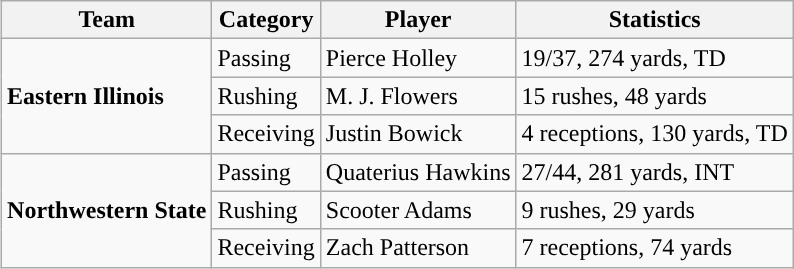<table class="wikitable" style="float: right;">
<tr>
<th>Team</th>
<th>Category</th>
<th>Player</th>
<th>Statistics</th>
</tr>
<tr>
<td rowspan=3><strong>Eastern Illinois</strong></td>
<td>Passing</td>
<td>Pierce Holley</td>
<td>19/37, 274 yards, TD</td>
</tr>
<tr>
<td>Rushing</td>
<td>M. J. Flowers</td>
<td>15 rushes, 48 yards</td>
</tr>
<tr>
<td>Receiving</td>
<td>Justin Bowick</td>
<td>4 receptions, 130 yards, TD</td>
</tr>
<tr>
<td rowspan=3><strong>Northwestern State</strong></td>
<td>Passing</td>
<td>Quaterius Hawkins</td>
<td>27/44, 281 yards, INT</td>
</tr>
<tr>
<td>Rushing</td>
<td>Scooter Adams</td>
<td>9 rushes, 29 yards</td>
</tr>
<tr>
<td>Receiving</td>
<td>Zach Patterson</td>
<td>7 receptions, 74 yards</td>
</tr>
</table>
